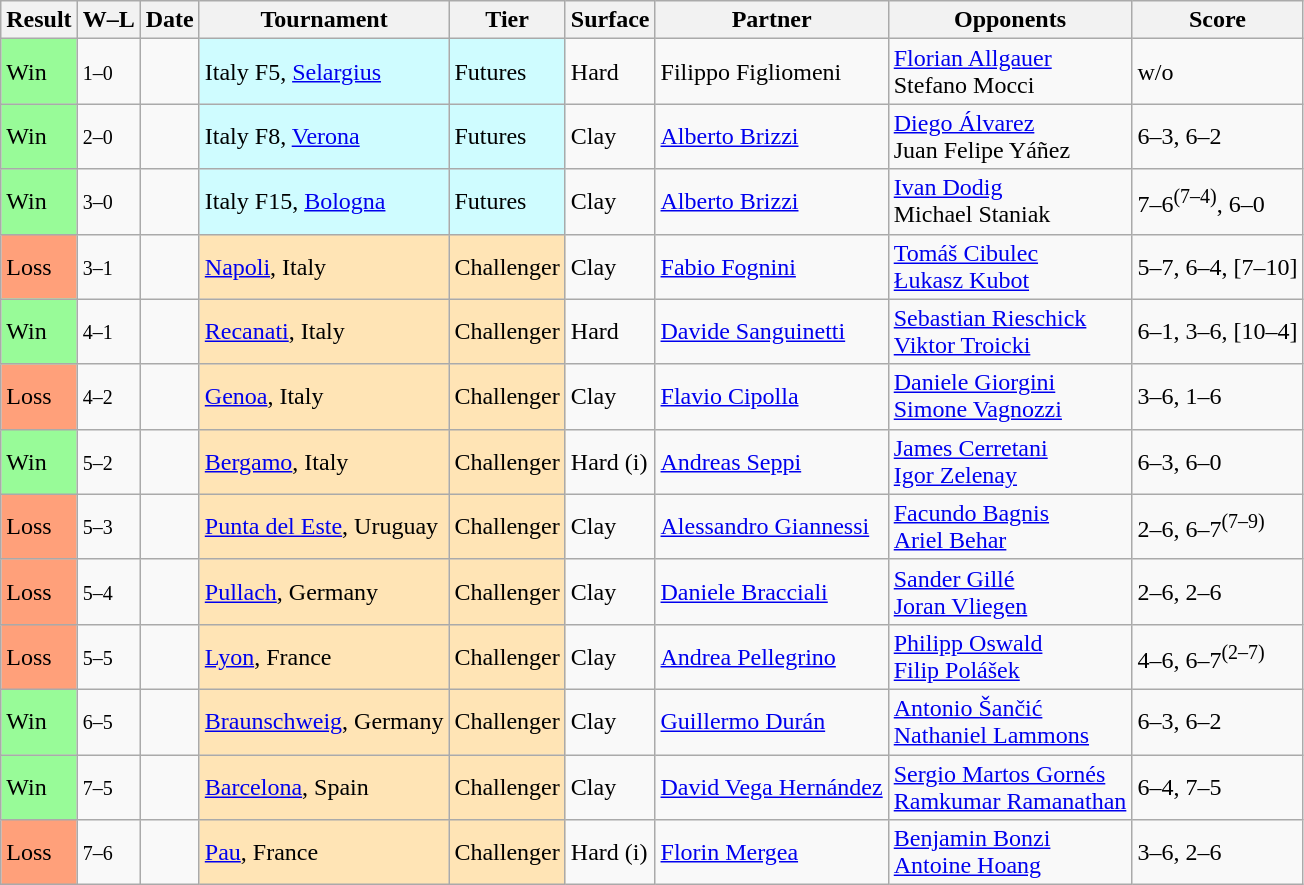<table class="sortable wikitable">
<tr>
<th>Result</th>
<th class="unsortable">W–L</th>
<th>Date</th>
<th>Tournament</th>
<th>Tier</th>
<th>Surface</th>
<th>Partner</th>
<th>Opponents</th>
<th class="unsortable">Score</th>
</tr>
<tr>
<td style="background:#98fb98;">Win</td>
<td><small>1–0</small></td>
<td></td>
<td style="background:#cffcff;">Italy F5, <a href='#'>Selargius</a></td>
<td style="background:#cffcff;">Futures</td>
<td>Hard</td>
<td> Filippo Figliomeni</td>
<td> <a href='#'>Florian Allgauer</a><br> Stefano Mocci</td>
<td>w/o</td>
</tr>
<tr>
<td style="background:#98fb98;">Win</td>
<td><small>2–0</small></td>
<td></td>
<td style="background:#cffcff;">Italy F8, <a href='#'>Verona</a></td>
<td style="background:#cffcff;">Futures</td>
<td>Clay</td>
<td> <a href='#'>Alberto Brizzi</a></td>
<td> <a href='#'>Diego Álvarez</a><br> Juan Felipe Yáñez</td>
<td>6–3, 6–2</td>
</tr>
<tr>
<td style="background:#98fb98;">Win</td>
<td><small>3–0</small></td>
<td></td>
<td style="background:#cffcff;">Italy F15, <a href='#'>Bologna</a></td>
<td style="background:#cffcff;">Futures</td>
<td>Clay</td>
<td> <a href='#'>Alberto Brizzi</a></td>
<td> <a href='#'>Ivan Dodig</a><br> Michael Staniak</td>
<td>7–6<sup>(7–4)</sup>, 6–0</td>
</tr>
<tr>
<td style="background:#ffa07a;">Loss</td>
<td><small>3–1</small></td>
<td></td>
<td style="background:moccasin;"><a href='#'>Napoli</a>, Italy</td>
<td style="background:moccasin;">Challenger</td>
<td>Clay</td>
<td> <a href='#'>Fabio Fognini</a></td>
<td> <a href='#'>Tomáš Cibulec</a><br> <a href='#'>Łukasz Kubot</a></td>
<td>5–7, 6–4, [7–10]</td>
</tr>
<tr>
<td style="background:#98fb98;">Win</td>
<td><small>4–1</small></td>
<td></td>
<td style="background:moccasin;"><a href='#'>Recanati</a>, Italy</td>
<td style="background:moccasin;">Challenger</td>
<td>Hard</td>
<td> <a href='#'>Davide Sanguinetti</a></td>
<td> <a href='#'>Sebastian Rieschick</a><br> <a href='#'>Viktor Troicki</a></td>
<td>6–1, 3–6, [10–4]</td>
</tr>
<tr>
<td style="background:#ffa07a;">Loss</td>
<td><small>4–2</small></td>
<td></td>
<td style="background:moccasin;"><a href='#'>Genoa</a>, Italy</td>
<td style="background:moccasin;">Challenger</td>
<td>Clay</td>
<td> <a href='#'>Flavio Cipolla</a></td>
<td> <a href='#'>Daniele Giorgini</a><br> <a href='#'>Simone Vagnozzi</a></td>
<td>3–6, 1–6</td>
</tr>
<tr>
<td style="background:#98fb98;">Win</td>
<td><small>5–2</small></td>
<td></td>
<td style="background:moccasin;"><a href='#'>Bergamo</a>, Italy</td>
<td style="background:moccasin;">Challenger</td>
<td>Hard (i)</td>
<td> <a href='#'>Andreas Seppi</a></td>
<td> <a href='#'>James Cerretani</a><br> <a href='#'>Igor Zelenay</a></td>
<td>6–3, 6–0</td>
</tr>
<tr>
<td style="background:#ffa07a;">Loss</td>
<td><small>5–3</small></td>
<td><a href='#'></a></td>
<td style="background:moccasin;"><a href='#'>Punta del Este</a>, Uruguay</td>
<td style="background:moccasin;">Challenger</td>
<td>Clay</td>
<td> <a href='#'>Alessandro Giannessi</a></td>
<td> <a href='#'>Facundo Bagnis</a><br> <a href='#'>Ariel Behar</a></td>
<td>2–6, 6–7<sup>(7–9)</sup></td>
</tr>
<tr>
<td style="background:#ffa07a;">Loss</td>
<td><small>5–4</small></td>
<td><a href='#'></a></td>
<td style="background:moccasin;"><a href='#'>Pullach</a>, Germany</td>
<td style="background:moccasin;">Challenger</td>
<td>Clay</td>
<td> <a href='#'>Daniele Bracciali</a></td>
<td> <a href='#'>Sander Gillé</a><br> <a href='#'>Joran Vliegen</a></td>
<td>2–6, 2–6</td>
</tr>
<tr>
<td style="background:#ffa07a;">Loss</td>
<td><small>5–5</small></td>
<td><a href='#'></a></td>
<td style="background:moccasin;"><a href='#'>Lyon</a>, France</td>
<td style="background:moccasin;">Challenger</td>
<td>Clay</td>
<td> <a href='#'>Andrea Pellegrino</a></td>
<td> <a href='#'>Philipp Oswald</a><br> <a href='#'>Filip Polášek</a></td>
<td>4–6, 6–7<sup>(2–7)</sup></td>
</tr>
<tr>
<td style="background:#98fb98;">Win</td>
<td><small>6–5</small></td>
<td><a href='#'></a></td>
<td style="background:moccasin;"><a href='#'>Braunschweig</a>, Germany</td>
<td style="background:moccasin;">Challenger</td>
<td>Clay</td>
<td> <a href='#'>Guillermo Durán</a></td>
<td> <a href='#'>Antonio Šančić</a><br> <a href='#'>Nathaniel Lammons</a></td>
<td>6–3, 6–2</td>
</tr>
<tr>
<td style="background:#98fb98;">Win</td>
<td><small>7–5</small></td>
<td><a href='#'></a></td>
<td style="background:moccasin;"><a href='#'>Barcelona</a>, Spain</td>
<td style="background:moccasin;">Challenger</td>
<td>Clay</td>
<td> <a href='#'>David Vega Hernández</a></td>
<td> <a href='#'>Sergio Martos Gornés</a><br> <a href='#'>Ramkumar Ramanathan</a></td>
<td>6–4, 7–5</td>
</tr>
<tr>
<td style="background:#ffa07a;">Loss</td>
<td><small>7–6</small></td>
<td><a href='#'></a></td>
<td style="background:moccasin;"><a href='#'>Pau</a>, France</td>
<td style="background:moccasin;">Challenger</td>
<td>Hard (i)</td>
<td> <a href='#'>Florin Mergea</a></td>
<td> <a href='#'>Benjamin Bonzi</a><br> <a href='#'>Antoine Hoang</a></td>
<td>3–6, 2–6</td>
</tr>
</table>
